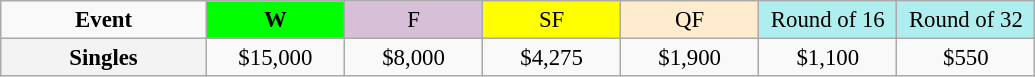<table class=wikitable style=font-size:95%;text-align:center>
<tr>
<td style="width:130px"><strong>Event</strong></td>
<td style="width:85px; background:lime"><strong>W</strong></td>
<td style="width:85px; background:thistle">F</td>
<td style="width:85px; background:#ffff00">SF</td>
<td style="width:85px; background:#ffebcd">QF</td>
<td style="width:85px; background:#afeeee">Round of 16</td>
<td style="width:85px; background:#afeeee">Round of 32</td>
</tr>
<tr>
<th style=background:#f3f3f3>Singles </th>
<td>$15,000</td>
<td>$8,000</td>
<td>$4,275</td>
<td>$1,900</td>
<td>$1,100</td>
<td>$550</td>
</tr>
</table>
